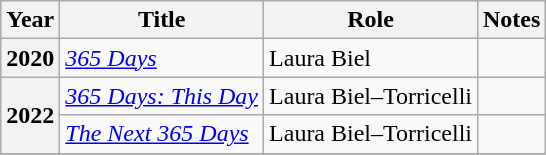<table class="wikitable plainrowheaders sortable" style="margin-right: 0;">
<tr>
<th scope="col">Year</th>
<th scope="col">Title</th>
<th scope="col">Role</th>
<th scope="col" class="unsortable">Notes</th>
</tr>
<tr>
<th scope="row">2020</th>
<td><em><a href='#'>365 Days</a></em></td>
<td>Laura Biel</td>
<td></td>
</tr>
<tr>
<th rowspan="2" scope="row">2022</th>
<td><em><a href='#'>365 Days: This Day</a></em></td>
<td>Laura Biel–Torricelli</td>
<td></td>
</tr>
<tr>
<td><em><a href='#'>The Next 365 Days</a></em></td>
<td>Laura Biel–Torricelli</td>
<td></td>
</tr>
<tr>
</tr>
</table>
